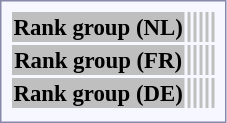<table style="border:1px solid #8888aa; background-color:#f7f8ff; padding:5px; font-size:95%; margin: 0px 12px 12px 0px;">
<tr style="text-align:center; background:#bfbfbf;">
<th>Rank group (NL)</th>
<th colspan=6></th>
<th colspan=4></th>
<th colspan=12></th>
<th colspan=4></th>
<th colspan=10></th>
</tr>
<tr style="text-align:center; background:#bfbfbf;">
<th>Rank group (FR)</th>
<th colspan=6></th>
<th colspan=4></th>
<th colspan=12></th>
<th colspan=4></th>
<th colspan=10></th>
</tr>
<tr style="text-align:center; background:#bfbfbf;">
<th>Rank group (DE)</th>
<th colspan=6></th>
<th colspan=4></th>
<th colspan=12></th>
<th colspan=4></th>
<th colspan=10></th>
</tr>
<tr style="text-align:center;">
</tr>
</table>
